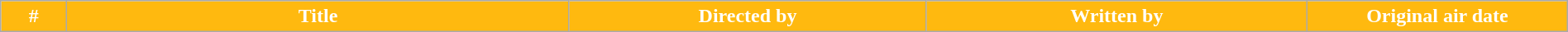<table class="wikitable plainrowheaders" style="width:100%; margin:auto; background:#FFFFFF;">
<tr style="color:white">
<th style="background-color:#FFB90F;" width="20">#</th>
<th style="background-color:#FFB90F;" width="200">Title</th>
<th style="background-color:#FFB90F;" width="140">Directed by</th>
<th style="background-color:#FFB90F;" width="150">Written by</th>
<th style="background-color:#FFB90F;" width="100">Original air date<br>










</th>
</tr>
</table>
